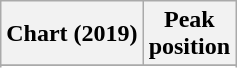<table class="wikitable sortable plainrowheaders">
<tr>
<th>Chart (2019)</th>
<th>Peak<br>position</th>
</tr>
<tr>
</tr>
<tr>
</tr>
<tr>
</tr>
<tr>
</tr>
<tr>
</tr>
</table>
